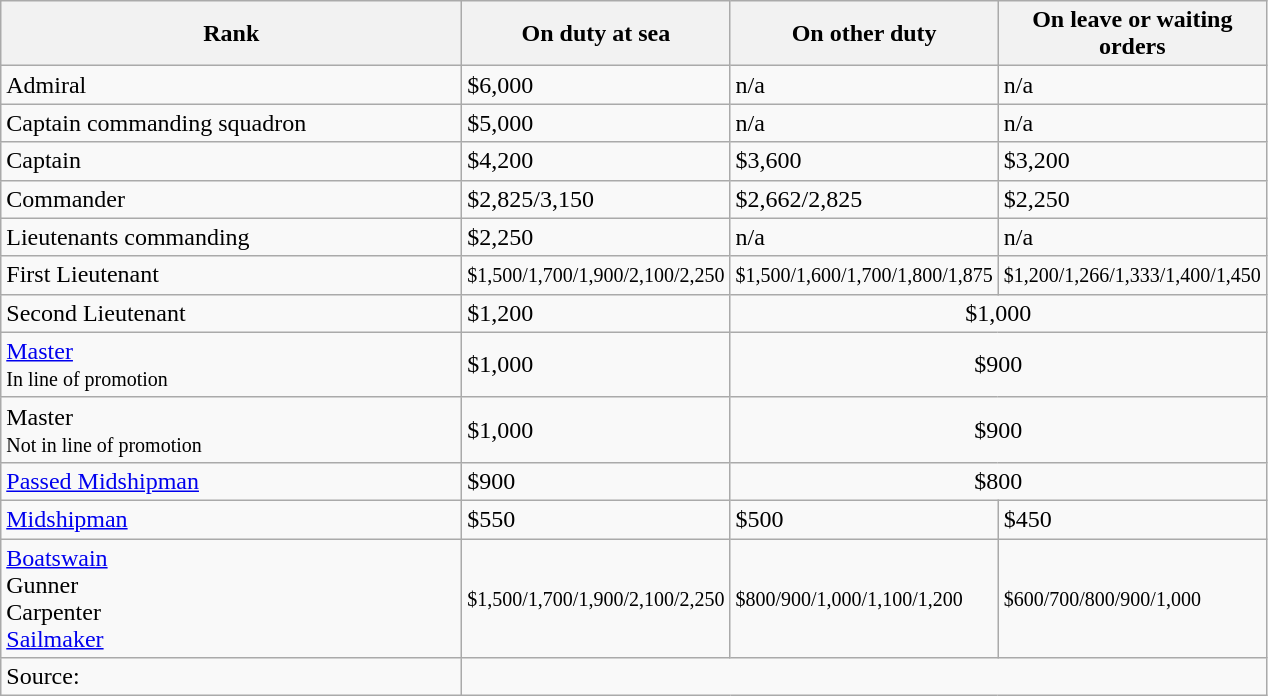<table class="wikitable">
<tr>
<th align="left" width="300">Rank</th>
<th align="left" width="150">On duty at sea</th>
<th align="left" width="150">On other duty</th>
<th align="left" width="150">On leave or waiting orders</th>
</tr>
<tr>
<td>Admiral</td>
<td>$6,000</td>
<td>n/a</td>
<td>n/a</td>
</tr>
<tr>
<td>Captain commanding squadron</td>
<td>$5,000</td>
<td>n/a</td>
<td>n/a</td>
</tr>
<tr>
<td>Captain</td>
<td>$4,200</td>
<td>$3,600</td>
<td>$3,200</td>
</tr>
<tr>
<td>Commander</td>
<td>$2,825/3,150</td>
<td>$2,662/2,825</td>
<td>$2,250</td>
</tr>
<tr>
<td>Lieutenants commanding</td>
<td>$2,250</td>
<td>n/a</td>
<td>n/a</td>
</tr>
<tr>
<td>First Lieutenant</td>
<td><small>$1,500/1,700/1,900/2,100/2,250</small></td>
<td><small>$1,500/1,600/1,700/1,800/1,875 </small></td>
<td><small>$1,200/1,266/1,333/1,400/1,450 </small></td>
</tr>
<tr>
<td>Second Lieutenant</td>
<td>$1,200</td>
<td colspan=2 style="text-align:center;">$1,000</td>
</tr>
<tr>
<td><a href='#'>Master</a><br><small>In line of promotion</small></td>
<td>$1,000</td>
<td colspan=2 style="text-align:center;">$900</td>
</tr>
<tr>
<td>Master<br><small>Not in line of promotion</small></td>
<td>$1,000</td>
<td colspan=2 style="text-align:center;">$900</td>
</tr>
<tr>
<td><a href='#'>Passed Midshipman</a></td>
<td>$900</td>
<td colspan=2 style="text-align:center;">$800</td>
</tr>
<tr>
<td><a href='#'>Midshipman</a></td>
<td>$550</td>
<td>$500</td>
<td>$450</td>
</tr>
<tr>
<td><a href='#'>Boatswain</a><br>Gunner<br>Carpenter<br><a href='#'>Sailmaker</a></td>
<td><small>$1,500/1,700/1,900/2,100/2,250</small></td>
<td><small>$800/900/1,000/1,100/1,200 </small></td>
<td><small>$600/700/800/900/1,000 </small></td>
</tr>
<tr>
<td>Source:</td>
<td colspan=3></td>
</tr>
</table>
